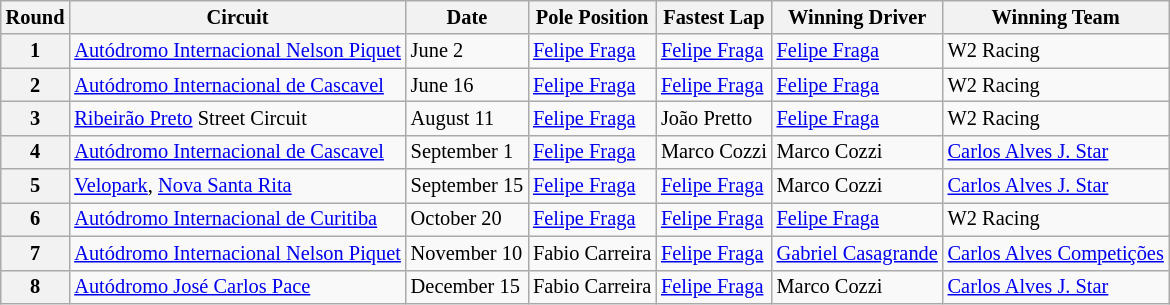<table class="wikitable" style="font-size: 85%;">
<tr>
<th>Round</th>
<th>Circuit</th>
<th>Date</th>
<th>Pole Position</th>
<th>Fastest Lap</th>
<th>Winning Driver</th>
<th>Winning Team</th>
</tr>
<tr>
<th>1</th>
<td><a href='#'>Autódromo Internacional Nelson Piquet</a></td>
<td>June 2</td>
<td><a href='#'>Felipe Fraga</a></td>
<td><a href='#'>Felipe Fraga</a></td>
<td><a href='#'>Felipe Fraga</a></td>
<td>W2 Racing</td>
</tr>
<tr>
<th>2</th>
<td><a href='#'>Autódromo Internacional de Cascavel</a></td>
<td>June 16</td>
<td><a href='#'>Felipe Fraga</a></td>
<td><a href='#'>Felipe Fraga</a></td>
<td><a href='#'>Felipe Fraga</a></td>
<td>W2 Racing</td>
</tr>
<tr>
<th>3</th>
<td><a href='#'>Ribeirão Preto</a> Street Circuit</td>
<td>August 11</td>
<td><a href='#'>Felipe Fraga</a></td>
<td>João Pretto</td>
<td><a href='#'>Felipe Fraga</a></td>
<td>W2 Racing</td>
</tr>
<tr>
<th>4</th>
<td><a href='#'>Autódromo Internacional de Cascavel</a></td>
<td>September 1</td>
<td><a href='#'>Felipe Fraga</a></td>
<td>Marco Cozzi</td>
<td>Marco Cozzi</td>
<td><a href='#'>Carlos Alves J. Star</a></td>
</tr>
<tr>
<th>5</th>
<td><a href='#'>Velopark</a>, <a href='#'>Nova Santa Rita</a></td>
<td>September 15</td>
<td><a href='#'>Felipe Fraga</a></td>
<td><a href='#'>Felipe Fraga</a></td>
<td>Marco Cozzi</td>
<td><a href='#'>Carlos Alves J. Star</a></td>
</tr>
<tr>
<th>6</th>
<td><a href='#'>Autódromo Internacional de Curitiba</a></td>
<td>October 20</td>
<td><a href='#'>Felipe Fraga</a></td>
<td><a href='#'>Felipe Fraga</a></td>
<td><a href='#'>Felipe Fraga</a></td>
<td>W2 Racing</td>
</tr>
<tr>
<th>7</th>
<td><a href='#'>Autódromo Internacional Nelson Piquet</a></td>
<td>November 10</td>
<td>Fabio Carreira</td>
<td><a href='#'>Felipe Fraga</a></td>
<td><a href='#'>Gabriel Casagrande</a></td>
<td><a href='#'>Carlos Alves Competições</a></td>
</tr>
<tr>
<th>8</th>
<td><a href='#'>Autódromo José Carlos Pace</a></td>
<td>December 15</td>
<td>Fabio Carreira</td>
<td><a href='#'>Felipe Fraga</a></td>
<td>Marco Cozzi</td>
<td><a href='#'>Carlos Alves J. Star</a></td>
</tr>
</table>
